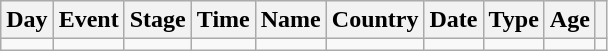<table class="wikitable">
<tr>
<th>Day</th>
<th>Event</th>
<th>Stage</th>
<th>Time</th>
<th>Name</th>
<th>Country</th>
<th>Date</th>
<th>Type</th>
<th>Age</th>
<th></th>
</tr>
<tr>
<td style="text-align:center;"></td>
<td></td>
<td></td>
<td></td>
<td></td>
<td></td>
<td></td>
<td></td>
<td></td>
<td style="text-align:center;"></td>
</tr>
</table>
